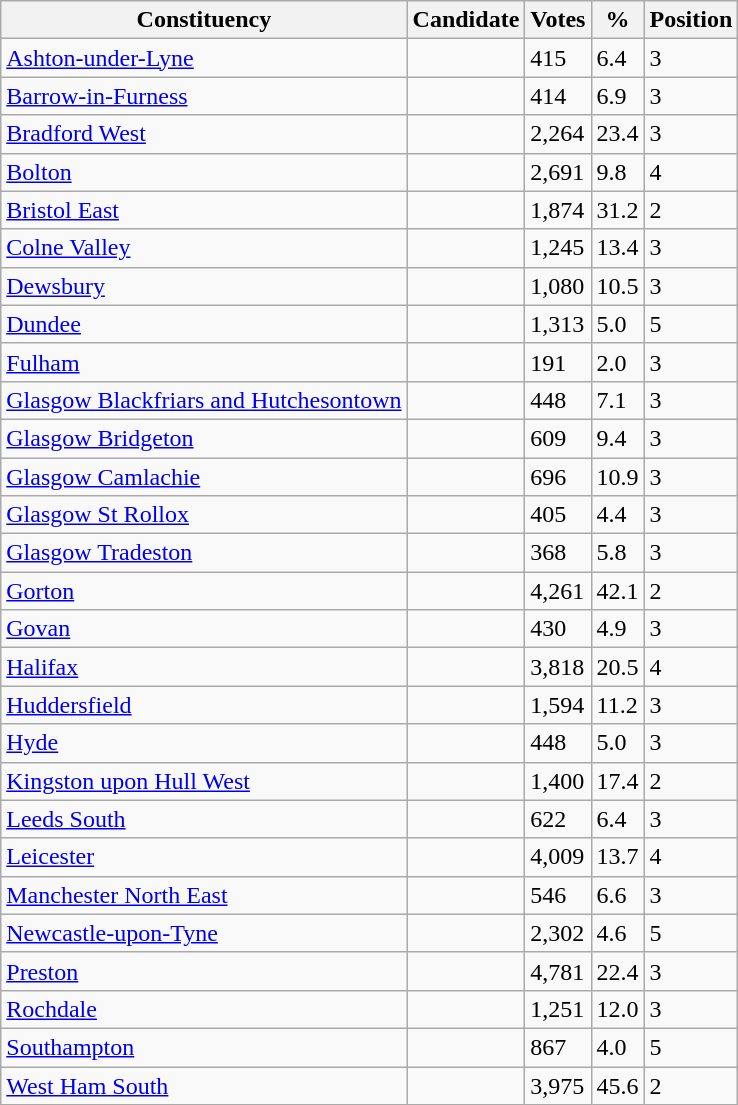<table class="wikitable sortable">
<tr>
<th>Constituency</th>
<th>Candidate</th>
<th>Votes</th>
<th>%</th>
<th>Position</th>
</tr>
<tr>
<td><a href='#'>Ashton-under-Lyne</a></td>
<td></td>
<td>415</td>
<td>6.4</td>
<td>3</td>
</tr>
<tr>
<td><a href='#'>Barrow-in-Furness</a></td>
<td></td>
<td>414</td>
<td>6.9</td>
<td>3</td>
</tr>
<tr>
<td><a href='#'>Bradford West</a></td>
<td></td>
<td>2,264</td>
<td>23.4</td>
<td>3</td>
</tr>
<tr>
<td><a href='#'>Bolton</a></td>
<td></td>
<td>2,691</td>
<td>9.8</td>
<td>4</td>
</tr>
<tr>
<td><a href='#'>Bristol East</a></td>
<td></td>
<td>1,874</td>
<td>31.2</td>
<td>2</td>
</tr>
<tr>
<td><a href='#'>Colne Valley</a></td>
<td></td>
<td>1,245</td>
<td>13.4</td>
<td>3</td>
</tr>
<tr>
<td><a href='#'>Dewsbury</a></td>
<td></td>
<td>1,080</td>
<td>10.5</td>
<td>3</td>
</tr>
<tr>
<td><a href='#'>Dundee</a></td>
<td></td>
<td>1,313</td>
<td>5.0</td>
<td>5</td>
</tr>
<tr>
<td><a href='#'>Fulham</a></td>
<td></td>
<td>191</td>
<td>2.0</td>
<td>3</td>
</tr>
<tr>
<td><a href='#'>Glasgow Blackfriars and Hutchesontown</a></td>
<td></td>
<td>448</td>
<td>7.1</td>
<td>3</td>
</tr>
<tr>
<td><a href='#'>Glasgow Bridgeton</a></td>
<td></td>
<td>609</td>
<td>9.4</td>
<td>3</td>
</tr>
<tr>
<td><a href='#'>Glasgow Camlachie</a></td>
<td></td>
<td>696</td>
<td>10.9</td>
<td>3</td>
</tr>
<tr>
<td><a href='#'>Glasgow St Rollox</a></td>
<td></td>
<td>405</td>
<td>4.4</td>
<td>3</td>
</tr>
<tr>
<td><a href='#'>Glasgow Tradeston</a></td>
<td></td>
<td>368</td>
<td>5.8</td>
<td>3</td>
</tr>
<tr>
<td><a href='#'>Gorton</a></td>
<td></td>
<td>4,261</td>
<td>42.1</td>
<td>2</td>
</tr>
<tr>
<td><a href='#'>Govan</a></td>
<td></td>
<td>430</td>
<td>4.9</td>
<td>3</td>
</tr>
<tr>
<td><a href='#'>Halifax</a></td>
<td></td>
<td>3,818</td>
<td>20.5</td>
<td>4</td>
</tr>
<tr>
<td><a href='#'>Huddersfield</a></td>
<td></td>
<td>1,594</td>
<td>11.2</td>
<td>3</td>
</tr>
<tr>
<td><a href='#'>Hyde</a></td>
<td></td>
<td>448</td>
<td>5.0</td>
<td>3</td>
</tr>
<tr>
<td><a href='#'>Kingston upon Hull West</a></td>
<td></td>
<td>1,400</td>
<td>17.4</td>
<td>2</td>
</tr>
<tr>
<td><a href='#'>Leeds South</a></td>
<td></td>
<td>622</td>
<td>6.4</td>
<td>3</td>
</tr>
<tr>
<td><a href='#'>Leicester</a></td>
<td></td>
<td>4,009</td>
<td>13.7</td>
<td>4</td>
</tr>
<tr>
<td><a href='#'>Manchester North East</a></td>
<td></td>
<td>546</td>
<td>6.6</td>
<td>3</td>
</tr>
<tr>
<td><a href='#'>Newcastle-upon-Tyne</a></td>
<td></td>
<td>2,302</td>
<td>4.6</td>
<td>5</td>
</tr>
<tr>
<td><a href='#'>Preston</a></td>
<td></td>
<td>4,781</td>
<td>22.4</td>
<td>3</td>
</tr>
<tr>
<td><a href='#'>Rochdale</a></td>
<td></td>
<td>1,251</td>
<td>12.0</td>
<td>3</td>
</tr>
<tr>
<td><a href='#'>Southampton</a></td>
<td></td>
<td>867</td>
<td>4.0</td>
<td>5</td>
</tr>
<tr>
<td><a href='#'>West Ham South</a></td>
<td></td>
<td>3,975</td>
<td>45.6</td>
<td>2</td>
</tr>
</table>
